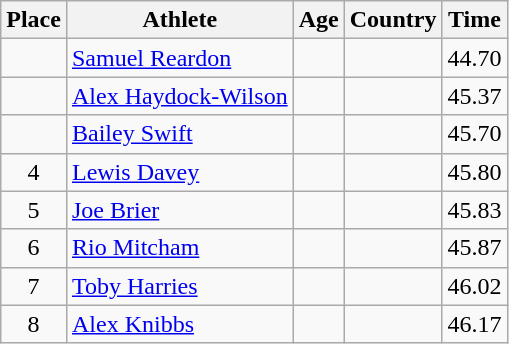<table class="wikitable mw-datatable sortable">
<tr>
<th>Place</th>
<th>Athlete</th>
<th>Age</th>
<th>Country</th>
<th>Time</th>
</tr>
<tr>
<td align=center></td>
<td><a href='#'>Samuel Reardon</a></td>
<td></td>
<td></td>
<td>44.70</td>
</tr>
<tr>
<td align=center></td>
<td><a href='#'>Alex Haydock-Wilson</a></td>
<td></td>
<td></td>
<td>45.37</td>
</tr>
<tr>
<td align=center></td>
<td><a href='#'>Bailey Swift</a></td>
<td></td>
<td></td>
<td>45.70</td>
</tr>
<tr>
<td align=center>4</td>
<td><a href='#'>Lewis Davey</a></td>
<td></td>
<td></td>
<td>45.80</td>
</tr>
<tr>
<td align=center>5</td>
<td><a href='#'>Joe Brier</a></td>
<td></td>
<td></td>
<td>45.83</td>
</tr>
<tr>
<td align=center>6</td>
<td><a href='#'>Rio Mitcham</a></td>
<td></td>
<td></td>
<td>45.87</td>
</tr>
<tr>
<td align=center>7</td>
<td><a href='#'>Toby Harries</a></td>
<td></td>
<td></td>
<td>46.02</td>
</tr>
<tr>
<td align=center>8</td>
<td><a href='#'>Alex Knibbs</a></td>
<td></td>
<td></td>
<td>46.17</td>
</tr>
</table>
